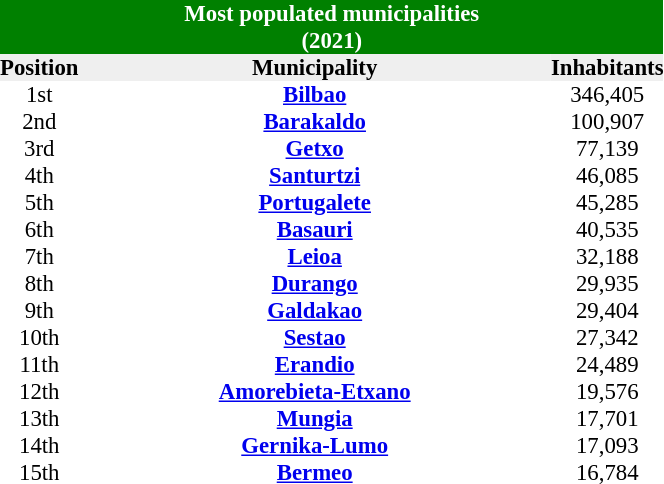<table class="toc" cellpadding=0 cellspacing=0 width=35% style="float:left; text-align:center;clear:all; margin-left:10px; font-size:95%;">
<tr>
<th bgcolor=green colspan=8 style="color:white;">Most populated municipalities<br>(2021)</th>
</tr>
<tr bgcolor=#efefef>
<th width=4%>Position</th>
<th width=86%>Municipality</th>
<th width=10%>Inhabitants</th>
</tr>
<tr>
<td>1st</td>
<td><strong><a href='#'>Bilbao</a></strong></td>
<td>346,405</td>
</tr>
<tr>
<td>2nd</td>
<td><strong><a href='#'>Barakaldo</a></strong></td>
<td>100,907</td>
</tr>
<tr>
<td>3rd</td>
<td><strong><a href='#'>Getxo</a></strong></td>
<td>77,139</td>
</tr>
<tr>
<td>4th</td>
<td><strong><a href='#'>Santurtzi</a></strong></td>
<td>46,085</td>
</tr>
<tr>
<td>5th</td>
<td><strong><a href='#'>Portugalete</a></strong></td>
<td>45,285</td>
</tr>
<tr>
<td>6th</td>
<td><strong><a href='#'>Basauri</a></strong></td>
<td>40,535</td>
</tr>
<tr>
<td>7th</td>
<td><strong><a href='#'>Leioa</a></strong></td>
<td>32,188</td>
</tr>
<tr>
<td>8th</td>
<td><strong><a href='#'>Durango</a></strong></td>
<td>29,935</td>
</tr>
<tr>
<td>9th</td>
<td><strong><a href='#'>Galdakao</a></strong></td>
<td>29,404</td>
</tr>
<tr>
<td>10th</td>
<td><strong><a href='#'>Sestao</a></strong></td>
<td>27,342</td>
</tr>
<tr>
<td>11th</td>
<td><strong><a href='#'>Erandio</a></strong></td>
<td>24,489</td>
</tr>
<tr>
<td>12th</td>
<td><strong><a href='#'>Amorebieta-Etxano</a></strong></td>
<td>19,576</td>
</tr>
<tr>
<td>13th</td>
<td><strong><a href='#'>Mungia</a></strong></td>
<td>17,701</td>
</tr>
<tr>
<td>14th</td>
<td><strong><a href='#'>Gernika-Lumo</a></strong></td>
<td>17,093</td>
</tr>
<tr>
<td>15th</td>
<td><strong><a href='#'>Bermeo</a></strong></td>
<td>16,784</td>
</tr>
<tr>
</tr>
</table>
